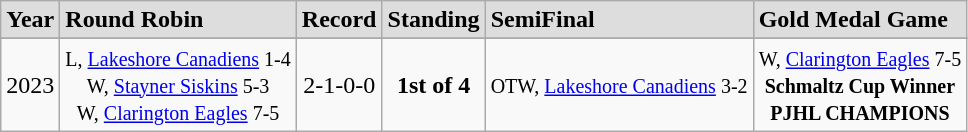<table class="wikitable">
<tr style="font-weight:bold; background-color:#dddddd;" |>
<td>Year</td>
<td>Round Robin</td>
<td>Record</td>
<td>Standing</td>
<td>SemiFinal</td>
<td>Gold Medal Game</td>
</tr>
<tr align=center>
</tr>
<tr align=center>
<td>2023</td>
<td><small>L, <a href='#'>Lakeshore Canadiens</a> 1-4<br>W, <a href='#'>Stayner Siskins</a> 5-3<br>W, <a href='#'>Clarington Eagles</a> 7-5</small></td>
<td>2-1-0-0</td>
<td><strong>1st of 4</strong></td>
<td><small>OTW, <a href='#'>Lakeshore Canadiens</a> 3-2</small></td>
<td><small>W, <a href='#'>Clarington Eagles</a> 7-5<br><strong>Schmaltz Cup Winner</strong><br><strong>PJHL CHAMPIONS</strong></small></td>
</tr>
</table>
